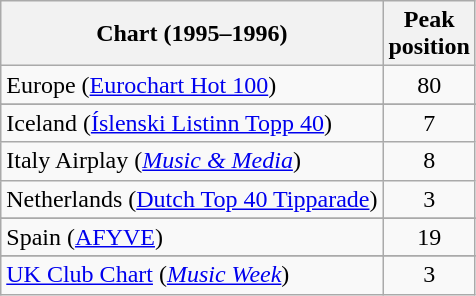<table class="wikitable sortable">
<tr>
<th>Chart (1995–1996)</th>
<th>Peak<br>position</th>
</tr>
<tr>
<td>Europe (<a href='#'>Eurochart Hot 100</a>)</td>
<td style="text-align:center;">80</td>
</tr>
<tr>
</tr>
<tr>
<td>Iceland (<a href='#'>Íslenski Listinn Topp 40</a>)</td>
<td style="text-align:center;">7</td>
</tr>
<tr>
<td>Italy Airplay (<em><a href='#'>Music & Media</a></em>)</td>
<td style="text-align:center;">8</td>
</tr>
<tr>
<td>Netherlands (<a href='#'>Dutch Top 40 Tipparade</a>)</td>
<td style="text-align:center;">3</td>
</tr>
<tr>
</tr>
<tr>
</tr>
<tr>
</tr>
<tr>
<td>Spain (<a href='#'>AFYVE</a>)</td>
<td style="text-align:center;">19</td>
</tr>
<tr>
</tr>
<tr>
<td><a href='#'>UK Club Chart</a> (<em><a href='#'>Music Week</a></em>)</td>
<td style="text-align:center;">3</td>
</tr>
</table>
